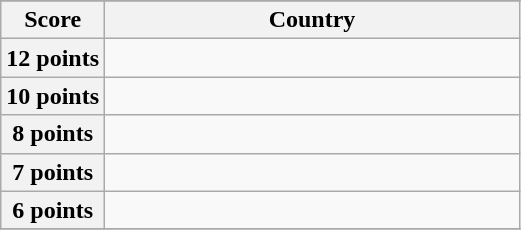<table class="wikitable">
<tr>
</tr>
<tr>
<th scope="col" width="20%">Score</th>
<th scope="col">Country</th>
</tr>
<tr>
<th scope="row">12 points</th>
<td></td>
</tr>
<tr>
<th scope="row">10 points</th>
<td></td>
</tr>
<tr>
<th scope="row">8 points</th>
<td></td>
</tr>
<tr>
<th scope="row">7 points</th>
<td></td>
</tr>
<tr>
<th scope="row">6 points</th>
<td></td>
</tr>
<tr>
</tr>
</table>
